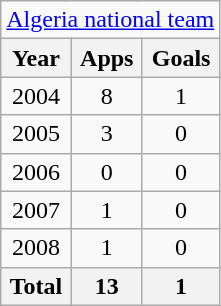<table class="wikitable" style="text-align:center">
<tr>
<td colspan="3"><a href='#'>Algeria national team</a></td>
</tr>
<tr>
<th>Year</th>
<th>Apps</th>
<th>Goals</th>
</tr>
<tr>
<td>2004</td>
<td>8</td>
<td>1</td>
</tr>
<tr>
<td>2005</td>
<td>3</td>
<td>0</td>
</tr>
<tr>
<td>2006</td>
<td>0</td>
<td>0</td>
</tr>
<tr>
<td>2007</td>
<td>1</td>
<td>0</td>
</tr>
<tr>
<td>2008</td>
<td>1</td>
<td>0</td>
</tr>
<tr>
<th>Total</th>
<th>13</th>
<th>1</th>
</tr>
</table>
